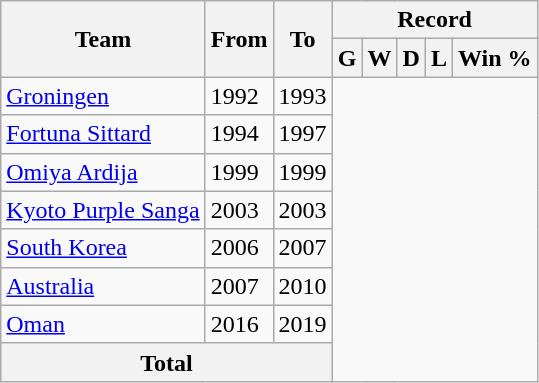<table class="wikitable" style="text-align: center">
<tr>
<th rowspan="2">Team</th>
<th rowspan="2">From</th>
<th rowspan="2">To</th>
<th colspan="5">Record</th>
</tr>
<tr>
<th>G</th>
<th>W</th>
<th>D</th>
<th>L</th>
<th>Win %</th>
</tr>
<tr>
<td align="left"><a href='#'>Groningen</a></td>
<td align="left">1992</td>
<td align="left">1993<br></td>
</tr>
<tr>
<td align="left"><a href='#'>Fortuna Sittard</a></td>
<td align="left">1994</td>
<td align="left">1997<br></td>
</tr>
<tr>
<td align="left"><a href='#'>Omiya Ardija</a></td>
<td align="left">1999</td>
<td align="left">1999<br></td>
</tr>
<tr>
<td align="left"><a href='#'>Kyoto Purple Sanga</a></td>
<td align="left">2003</td>
<td align="left">2003<br></td>
</tr>
<tr>
<td align="left"><a href='#'>South Korea</a></td>
<td align="left">2006</td>
<td align="left">2007<br></td>
</tr>
<tr>
<td align="left"><a href='#'>Australia</a></td>
<td align="left">2007</td>
<td align="left">2010<br></td>
</tr>
<tr>
<td align="left"><a href='#'>Oman</a></td>
<td align="left">2016</td>
<td align="left">2019<br></td>
</tr>
<tr>
<th colspan="3">Total<br></th>
</tr>
</table>
